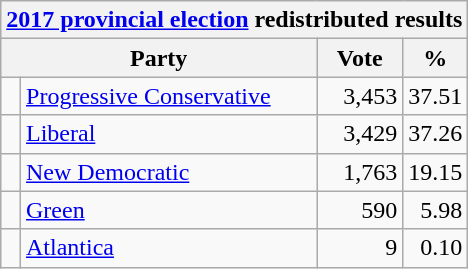<table class="wikitable">
<tr>
<th colspan="4"><a href='#'>2017 provincial election</a> redistributed results</th>
</tr>
<tr>
<th bgcolor="#DDDDFF" width="130px" colspan="2">Party</th>
<th bgcolor="#DDDDFF" width="50px">Vote</th>
<th bgcolor="#DDDDFF" width="30px">%</th>
</tr>
<tr>
<td> </td>
<td><a href='#'>Progressive Conservative</a></td>
<td align=right>3,453</td>
<td align=right>37.51</td>
</tr>
<tr>
<td> </td>
<td><a href='#'>Liberal</a></td>
<td align=right>3,429</td>
<td align=right>37.26</td>
</tr>
<tr>
<td> </td>
<td><a href='#'>New Democratic</a></td>
<td align=right>1,763</td>
<td align=right>19.15</td>
</tr>
<tr>
<td> </td>
<td><a href='#'>Green</a></td>
<td align=right>590</td>
<td align=right>5.98</td>
</tr>
<tr>
<td> </td>
<td><a href='#'>Atlantica</a></td>
<td align=right>9</td>
<td align=right>0.10</td>
</tr>
</table>
